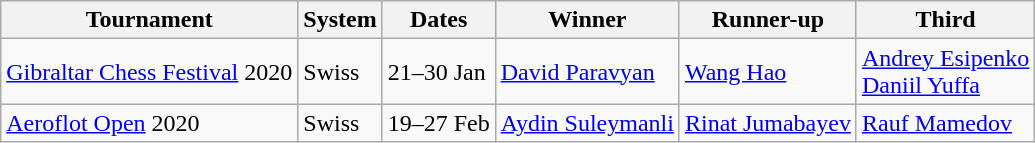<table class="wikitable">
<tr>
<th>Tournament</th>
<th>System</th>
<th>Dates</th>
<th>Winner</th>
<th>Runner-up</th>
<th>Third</th>
</tr>
<tr>
<td><a href='#'>Gibraltar Chess Festival</a> 2020</td>
<td>Swiss</td>
<td>21–30 Jan</td>
<td> <a href='#'>David Paravyan</a></td>
<td> <a href='#'>Wang Hao</a></td>
<td> <a href='#'>Andrey Esipenko</a><br> <a href='#'>Daniil Yuffa</a></td>
</tr>
<tr>
<td><a href='#'>Aeroflot Open</a> 2020</td>
<td>Swiss</td>
<td>19–27 Feb</td>
<td> <a href='#'>Aydin Suleymanli</a></td>
<td> <a href='#'>Rinat Jumabayev</a></td>
<td> <a href='#'>Rauf Mamedov</a></td>
</tr>
</table>
